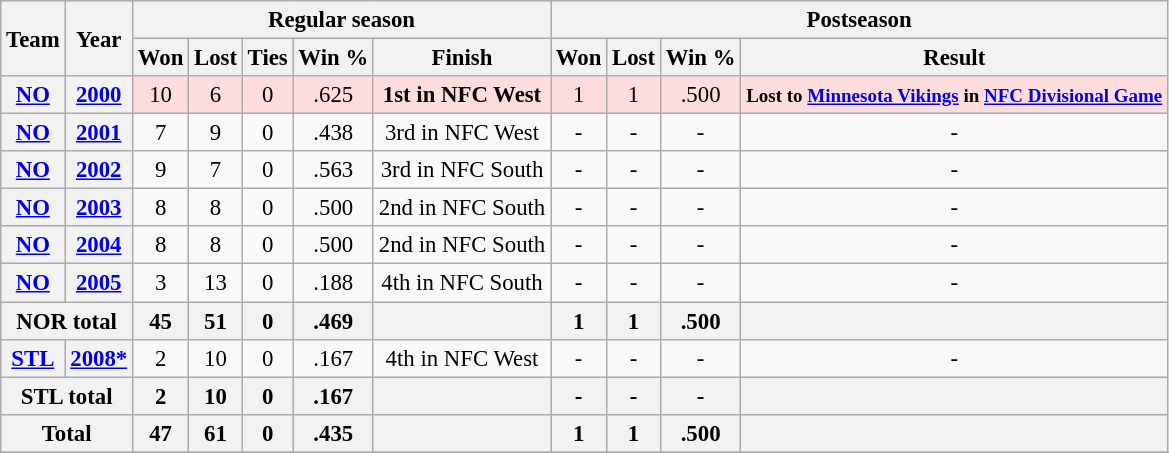<table class="wikitable" style="font-size: 95%; text-align:center;">
<tr>
<th rowspan="2">Team</th>
<th rowspan="2">Year</th>
<th colspan="5">Regular season</th>
<th colspan="4">Postseason</th>
</tr>
<tr>
<th>Won</th>
<th>Lost</th>
<th>Ties</th>
<th>Win %</th>
<th>Finish</th>
<th>Won</th>
<th>Lost</th>
<th>Win %</th>
<th>Result</th>
</tr>
<tr ! style="background:#fdd;">
<th><a href='#'>NO</a></th>
<th><a href='#'>2000</a></th>
<td>10</td>
<td>6</td>
<td>0</td>
<td>.625</td>
<td><strong>1st in NFC West</strong></td>
<td>1</td>
<td>1</td>
<td>.500</td>
<td><small><strong>Lost to <a href='#'>Minnesota Vikings</a> in <a href='#'>NFC Divisional Game</a></strong></small></td>
</tr>
<tr>
<th><a href='#'>NO</a></th>
<th><a href='#'>2001</a></th>
<td>7</td>
<td>9</td>
<td>0</td>
<td>.438</td>
<td>3rd in NFC West</td>
<td>-</td>
<td>-</td>
<td>-</td>
<td>-</td>
</tr>
<tr>
<th><a href='#'>NO</a></th>
<th><a href='#'>2002</a></th>
<td>9</td>
<td>7</td>
<td>0</td>
<td>.563</td>
<td>3rd in NFC South</td>
<td>-</td>
<td>-</td>
<td>-</td>
<td>-</td>
</tr>
<tr>
<th><a href='#'>NO</a></th>
<th><a href='#'>2003</a></th>
<td>8</td>
<td>8</td>
<td>0</td>
<td>.500</td>
<td>2nd in NFC South</td>
<td>-</td>
<td>-</td>
<td>-</td>
<td>-</td>
</tr>
<tr>
<th><a href='#'>NO</a></th>
<th><a href='#'>2004</a></th>
<td>8</td>
<td>8</td>
<td>0</td>
<td>.500</td>
<td>2nd in NFC South</td>
<td>-</td>
<td>-</td>
<td>-</td>
<td>-</td>
</tr>
<tr>
<th><a href='#'>NO</a></th>
<th><a href='#'>2005</a></th>
<td>3</td>
<td>13</td>
<td>0</td>
<td>.188</td>
<td>4th in NFC South</td>
<td>-</td>
<td>-</td>
<td>-</td>
<td>-</td>
</tr>
<tr>
<th colspan="2">NOR total</th>
<th>45</th>
<th>51</th>
<th>0</th>
<th>.469</th>
<th></th>
<th>1</th>
<th>1</th>
<th>.500</th>
<th></th>
</tr>
<tr>
<th><a href='#'>STL</a></th>
<th><a href='#'>2008*</a></th>
<td>2</td>
<td>10</td>
<td>0</td>
<td>.167</td>
<td>4th in NFC West</td>
<td>-</td>
<td>-</td>
<td>-</td>
<td>-<br></td>
</tr>
<tr>
<th colspan="2">STL total</th>
<th>2</th>
<th>10</th>
<th>0</th>
<th>.167</th>
<th></th>
<th>-</th>
<th>-</th>
<th>-</th>
<th></th>
</tr>
<tr>
<th colspan="2">Total</th>
<th>47</th>
<th>61</th>
<th>0</th>
<th>.435</th>
<th></th>
<th>1</th>
<th>1</th>
<th>.500</th>
<th></th>
</tr>
<tr>
</tr>
</table>
